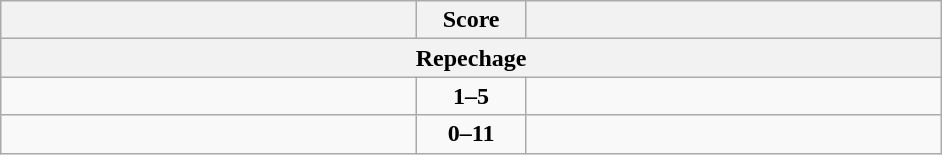<table class="wikitable" style="text-align: left;">
<tr>
<th align="right" width="270"></th>
<th width="65">Score</th>
<th align="left" width="270"></th>
</tr>
<tr>
<th colspan="3">Repechage</th>
</tr>
<tr>
<td></td>
<td align=center><strong>1–5</strong></td>
<td><strong></strong></td>
</tr>
<tr>
<td></td>
<td align=center><strong>0–11</strong></td>
<td><strong></strong></td>
</tr>
</table>
